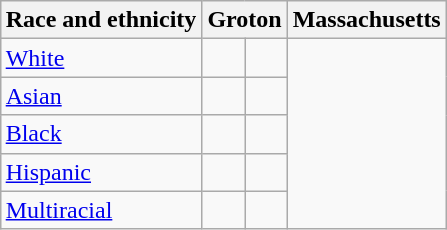<table class="wikitable sortable collapsible" style="float:right;" ; text-align:right; font-size:80%;">
<tr>
<th>Race and ethnicity</th>
<th colspan="2" data-sort-type="number">Groton</th>
<th colspan="2" data-sort-type="number">Massachusetts</th>
</tr>
<tr>
<td><a href='#'>White</a></td>
<td align=right></td>
<td align=right></td>
</tr>
<tr>
<td><a href='#'>Asian</a></td>
<td align=right></td>
<td align=right></td>
</tr>
<tr>
<td><a href='#'>Black</a></td>
<td align=right></td>
<td align=right></td>
</tr>
<tr>
<td><a href='#'>Hispanic</a></td>
<td align=right></td>
<td align=right></td>
</tr>
<tr>
<td><a href='#'>Multiracial</a></td>
<td align=right></td>
<td align=right></td>
</tr>
</table>
